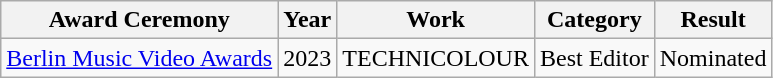<table class="wikitable">
<tr>
<th>Award Ceremony</th>
<th>Year</th>
<th>Work</th>
<th>Category</th>
<th>Result</th>
</tr>
<tr>
<td><a href='#'>Berlin Music Video Awards</a></td>
<td>2023</td>
<td>TECHNICOLOUR</td>
<td>Best Editor</td>
<td>Nominated</td>
</tr>
</table>
